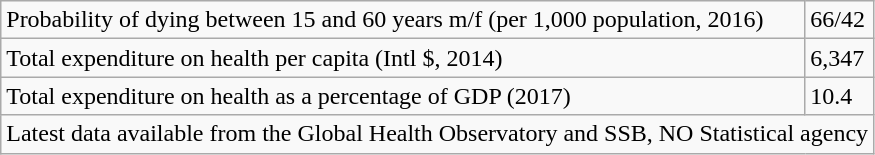<table class="wikitable">
<tr>
<td>Probability of dying between 15 and 60 years m/f (per 1,000 population, 2016)</td>
<td>66/42</td>
</tr>
<tr>
<td>Total expenditure on health per capita (Intl $, 2014)</td>
<td>6,347</td>
</tr>
<tr>
<td>Total expenditure on health as a percentage of GDP (2017)</td>
<td>10.4</td>
</tr>
<tr>
<td colspan="2">Latest data available from the Global Health Observatory and SSB, NO Statistical agency </td>
</tr>
</table>
